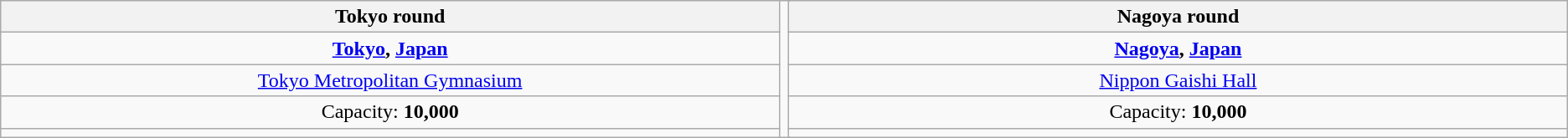<table class=wikitable style=text-align:center>
<tr>
<th width=50%>Tokyo round</th>
<td rowspan=5 colspan=2></td>
<th width=50%>Nagoya round</th>
</tr>
<tr>
<td> <strong><a href='#'>Tokyo</a>, <a href='#'>Japan</a></strong></td>
<td> <strong><a href='#'>Nagoya</a>, <a href='#'>Japan</a></strong></td>
</tr>
<tr>
<td><a href='#'>Tokyo Metropolitan Gymnasium</a></td>
<td><a href='#'>Nippon Gaishi Hall</a></td>
</tr>
<tr>
<td>Capacity: <strong>10,000</strong></td>
<td>Capacity: <strong>10,000</strong></td>
</tr>
<tr>
<td></td>
<td></td>
</tr>
</table>
